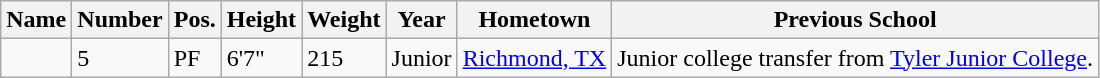<table class="wikitable sortable" border="1">
<tr>
<th>Name</th>
<th>Number</th>
<th>Pos.</th>
<th>Height</th>
<th>Weight</th>
<th>Year</th>
<th>Hometown</th>
<th class="unsortable">Previous School</th>
</tr>
<tr>
<td></td>
<td>5</td>
<td>PF</td>
<td>6'7"</td>
<td>215</td>
<td>Junior</td>
<td><a href='#'>Richmond, TX</a></td>
<td>Junior college transfer from <a href='#'>Tyler Junior College</a>.</td>
</tr>
</table>
